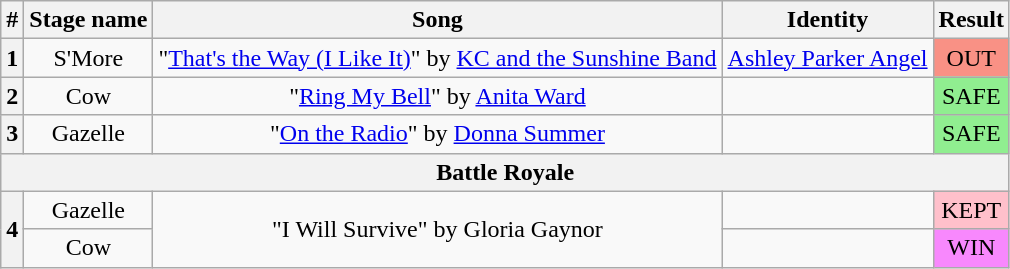<table class="wikitable plainrowheaders" style="text-align: center;">
<tr>
<th>#</th>
<th>Stage name</th>
<th>Song</th>
<th>Identity</th>
<th>Result</th>
</tr>
<tr>
<th>1</th>
<td>S'More</td>
<td>"<a href='#'>That's the Way (I Like It)</a>" by <a href='#'>KC and the Sunshine Band</a></td>
<td><a href='#'>Ashley Parker Angel</a></td>
<td bgcolor=#F99185>OUT</td>
</tr>
<tr>
<th>2</th>
<td>Cow</td>
<td>"<a href='#'>Ring My Bell</a>" by <a href='#'>Anita Ward</a></td>
<td></td>
<td bgcolor=lightgreen>SAFE</td>
</tr>
<tr>
<th>3</th>
<td>Gazelle</td>
<td>"<a href='#'>On the Radio</a>" by <a href='#'>Donna Summer</a></td>
<td></td>
<td bgcolor=lightgreen>SAFE</td>
</tr>
<tr>
<th colspan=5>Battle Royale</th>
</tr>
<tr>
<th rowspan=2>4</th>
<td>Gazelle</td>
<td rowspan=2>"I Will Survive" by Gloria Gaynor</td>
<td></td>
<td bgcolor="pink">KEPT</td>
</tr>
<tr>
<td>Cow</td>
<td></td>
<td bgcolor="#F888FD">WIN</td>
</tr>
</table>
